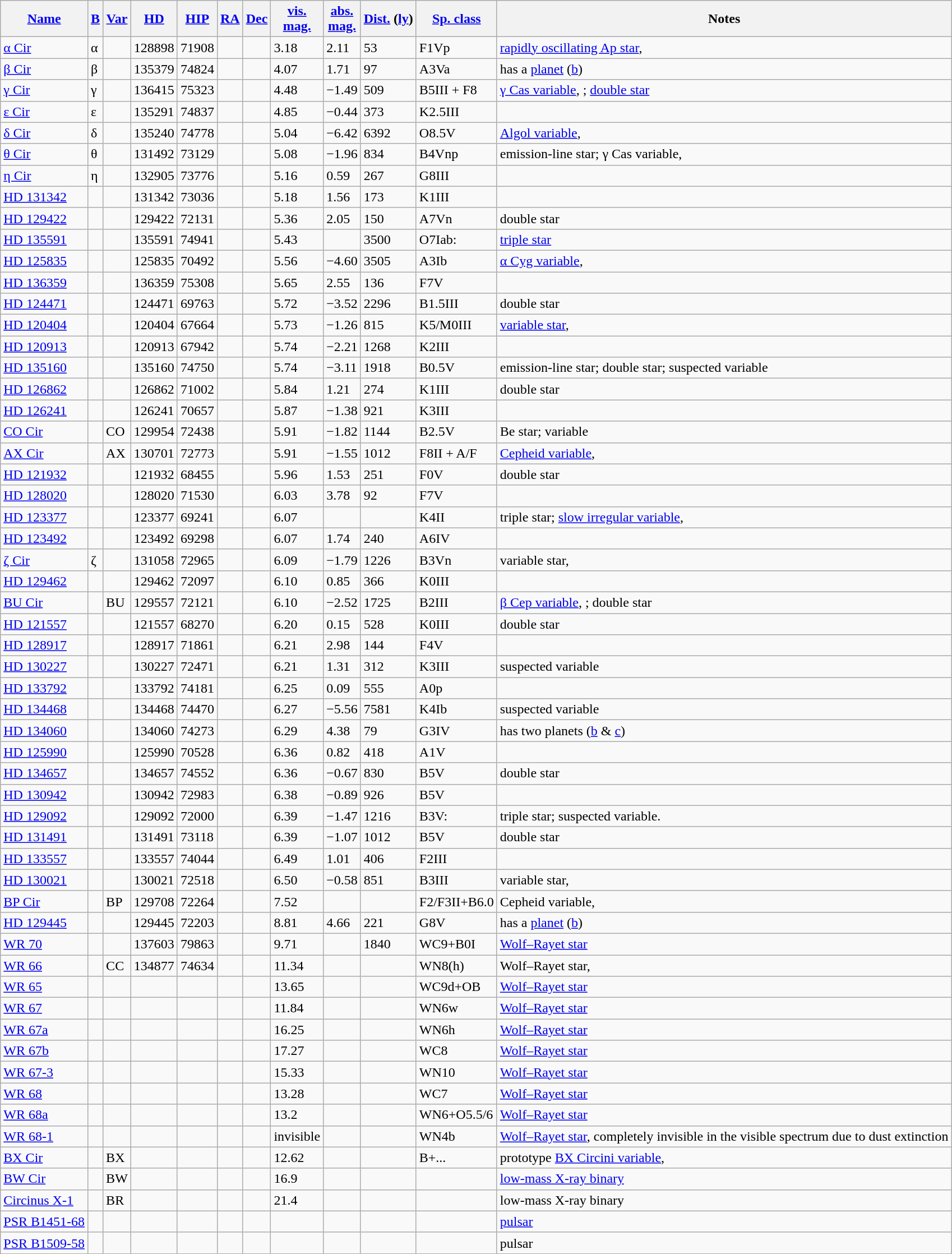<table class="wikitable sortable sticky-header">
<tr>
<th><a href='#'>Name</a></th>
<th><a href='#'>B</a></th>
<th><a href='#'>Var</a></th>
<th><a href='#'>HD</a></th>
<th><a href='#'>HIP</a></th>
<th><a href='#'>RA</a></th>
<th><a href='#'>Dec</a></th>
<th><a href='#'>vis.<br>mag.</a></th>
<th><a href='#'>abs.<br>mag.</a></th>
<th><a href='#'>Dist.</a> (<a href='#'>ly</a>)</th>
<th><a href='#'>Sp. class</a></th>
<th>Notes</th>
</tr>
<tr>
<td><a href='#'>α Cir</a></td>
<td>α</td>
<td></td>
<td>128898</td>
<td>71908</td>
<td></td>
<td></td>
<td>3.18</td>
<td>2.11</td>
<td>53</td>
<td>F1Vp</td>
<td style="text-align:left;"><a href='#'>rapidly oscillating Ap star</a>, </td>
</tr>
<tr>
<td><a href='#'>β Cir</a></td>
<td>β</td>
<td></td>
<td>135379</td>
<td>74824</td>
<td></td>
<td></td>
<td>4.07</td>
<td>1.71</td>
<td>97</td>
<td>A3Va</td>
<td style="text-align:left;">has a <a href='#'>planet</a> (<a href='#'>b</a>)</td>
</tr>
<tr>
<td><a href='#'>γ Cir</a></td>
<td>γ</td>
<td></td>
<td>136415</td>
<td>75323</td>
<td></td>
<td></td>
<td>4.48</td>
<td>−1.49</td>
<td>509</td>
<td>B5III + F8</td>
<td style="text-align:left;"><a href='#'>γ Cas variable</a>, ; <a href='#'>double star</a></td>
</tr>
<tr>
<td><a href='#'>ε Cir</a></td>
<td>ε</td>
<td></td>
<td>135291</td>
<td>74837</td>
<td></td>
<td></td>
<td>4.85</td>
<td>−0.44</td>
<td>373</td>
<td>K2.5III</td>
<td></td>
</tr>
<tr>
<td><a href='#'>δ Cir</a></td>
<td>δ</td>
<td></td>
<td>135240</td>
<td>74778</td>
<td></td>
<td></td>
<td>5.04</td>
<td>−6.42</td>
<td>6392</td>
<td>O8.5V</td>
<td style="text-align:left;"><a href='#'>Algol variable</a>, </td>
</tr>
<tr>
<td><a href='#'>θ Cir</a></td>
<td>θ</td>
<td></td>
<td>131492</td>
<td>73129</td>
<td></td>
<td></td>
<td>5.08</td>
<td>−1.96</td>
<td>834</td>
<td>B4Vnp</td>
<td style="text-align:left;">emission-line star; γ Cas variable, </td>
</tr>
<tr>
<td><a href='#'>η Cir</a></td>
<td>η</td>
<td></td>
<td>132905</td>
<td>73776</td>
<td></td>
<td></td>
<td>5.16</td>
<td>0.59</td>
<td>267</td>
<td>G8III</td>
<td></td>
</tr>
<tr>
<td><a href='#'>HD 131342</a></td>
<td></td>
<td></td>
<td>131342</td>
<td>73036</td>
<td></td>
<td></td>
<td>5.18</td>
<td>1.56</td>
<td>173</td>
<td>K1III</td>
<td></td>
</tr>
<tr>
<td><a href='#'>HD 129422</a></td>
<td></td>
<td></td>
<td>129422</td>
<td>72131</td>
<td></td>
<td></td>
<td>5.36</td>
<td>2.05</td>
<td>150</td>
<td>A7Vn</td>
<td style="text-align:left;">double star</td>
</tr>
<tr>
<td><a href='#'>HD 135591</a></td>
<td></td>
<td></td>
<td>135591</td>
<td>74941</td>
<td></td>
<td></td>
<td>5.43</td>
<td></td>
<td>3500</td>
<td>O7Iab:</td>
<td style="text-align:left;"><a href='#'>triple star</a></td>
</tr>
<tr>
<td><a href='#'>HD 125835</a></td>
<td></td>
<td></td>
<td>125835</td>
<td>70492</td>
<td></td>
<td></td>
<td>5.56</td>
<td>−4.60</td>
<td>3505</td>
<td>A3Ib</td>
<td><a href='#'>α Cyg variable</a>, </td>
</tr>
<tr>
<td><a href='#'>HD 136359</a></td>
<td></td>
<td></td>
<td>136359</td>
<td>75308</td>
<td></td>
<td></td>
<td>5.65</td>
<td>2.55</td>
<td>136</td>
<td>F7V</td>
<td></td>
</tr>
<tr>
<td><a href='#'>HD 124471</a></td>
<td></td>
<td></td>
<td>124471</td>
<td>69763</td>
<td></td>
<td></td>
<td>5.72</td>
<td>−3.52</td>
<td>2296</td>
<td>B1.5III</td>
<td style="text-align:left;">double star</td>
</tr>
<tr>
<td><a href='#'>HD 120404</a></td>
<td></td>
<td></td>
<td>120404</td>
<td>67664</td>
<td></td>
<td></td>
<td>5.73</td>
<td>−1.26</td>
<td>815</td>
<td>K5/M0III</td>
<td><a href='#'>variable star</a>, </td>
</tr>
<tr>
<td><a href='#'>HD 120913</a></td>
<td></td>
<td></td>
<td>120913</td>
<td>67942</td>
<td></td>
<td></td>
<td>5.74</td>
<td>−2.21</td>
<td>1268</td>
<td>K2III</td>
<td></td>
</tr>
<tr>
<td><a href='#'>HD 135160</a></td>
<td></td>
<td></td>
<td>135160</td>
<td>74750</td>
<td></td>
<td></td>
<td>5.74</td>
<td>−3.11</td>
<td>1918</td>
<td>B0.5V</td>
<td style="text-align:left;">emission-line star; double star; suspected variable</td>
</tr>
<tr>
<td><a href='#'>HD 126862</a></td>
<td></td>
<td></td>
<td>126862</td>
<td>71002</td>
<td></td>
<td></td>
<td>5.84</td>
<td>1.21</td>
<td>274</td>
<td>K1III</td>
<td style="text-align:left;">double star</td>
</tr>
<tr>
<td><a href='#'>HD 126241</a></td>
<td></td>
<td></td>
<td>126241</td>
<td>70657</td>
<td></td>
<td></td>
<td>5.87</td>
<td>−1.38</td>
<td>921</td>
<td>K3III</td>
<td></td>
</tr>
<tr>
<td><a href='#'>CO Cir</a></td>
<td></td>
<td>CO</td>
<td>129954</td>
<td>72438</td>
<td></td>
<td></td>
<td>5.91</td>
<td>−1.82</td>
<td>1144</td>
<td>B2.5V</td>
<td style="text-align:left;">Be star; variable</td>
</tr>
<tr>
<td><a href='#'>AX Cir</a></td>
<td></td>
<td>AX</td>
<td>130701</td>
<td>72773</td>
<td></td>
<td></td>
<td>5.91</td>
<td>−1.55</td>
<td>1012</td>
<td>F8II + A/F</td>
<td style="text-align:left;"><a href='#'>Cepheid variable</a>, </td>
</tr>
<tr>
<td><a href='#'>HD 121932</a></td>
<td></td>
<td></td>
<td>121932</td>
<td>68455</td>
<td></td>
<td></td>
<td>5.96</td>
<td>1.53</td>
<td>251</td>
<td>F0V</td>
<td style="text-align:left;">double star</td>
</tr>
<tr>
<td><a href='#'>HD 128020</a></td>
<td></td>
<td></td>
<td>128020</td>
<td>71530</td>
<td></td>
<td></td>
<td>6.03</td>
<td>3.78</td>
<td>92</td>
<td>F7V</td>
<td></td>
</tr>
<tr>
<td><a href='#'>HD 123377</a></td>
<td></td>
<td></td>
<td>123377</td>
<td>69241</td>
<td></td>
<td></td>
<td>6.07</td>
<td></td>
<td></td>
<td>K4II</td>
<td style="text-align:left;">triple star; <a href='#'>slow irregular variable</a>, </td>
</tr>
<tr>
<td><a href='#'>HD 123492</a></td>
<td></td>
<td></td>
<td>123492</td>
<td>69298</td>
<td></td>
<td></td>
<td>6.07</td>
<td>1.74</td>
<td>240</td>
<td>A6IV</td>
<td></td>
</tr>
<tr>
<td><a href='#'>ζ Cir</a></td>
<td>ζ</td>
<td></td>
<td>131058</td>
<td>72965</td>
<td></td>
<td></td>
<td>6.09</td>
<td>−1.79</td>
<td>1226</td>
<td>B3Vn</td>
<td>variable star, </td>
</tr>
<tr>
<td><a href='#'>HD 129462</a></td>
<td></td>
<td></td>
<td>129462</td>
<td>72097</td>
<td></td>
<td></td>
<td>6.10</td>
<td>0.85</td>
<td>366</td>
<td>K0III</td>
<td></td>
</tr>
<tr>
<td><a href='#'>BU Cir</a></td>
<td></td>
<td>BU</td>
<td>129557</td>
<td>72121</td>
<td></td>
<td></td>
<td>6.10</td>
<td>−2.52</td>
<td>1725</td>
<td>B2III</td>
<td style="text-align:left;"><a href='#'>β Cep variable</a>, ; double star</td>
</tr>
<tr>
<td><a href='#'>HD 121557</a></td>
<td></td>
<td></td>
<td>121557</td>
<td>68270</td>
<td></td>
<td></td>
<td>6.20</td>
<td>0.15</td>
<td>528</td>
<td>K0III</td>
<td style="text-align:left;">double star</td>
</tr>
<tr>
<td><a href='#'>HD 128917</a></td>
<td></td>
<td></td>
<td>128917</td>
<td>71861</td>
<td></td>
<td></td>
<td>6.21</td>
<td>2.98</td>
<td>144</td>
<td>F4V</td>
<td></td>
</tr>
<tr>
<td><a href='#'>HD 130227</a></td>
<td></td>
<td></td>
<td>130227</td>
<td>72471</td>
<td></td>
<td></td>
<td>6.21</td>
<td>1.31</td>
<td>312</td>
<td>K3III</td>
<td style="text-align:left;">suspected variable</td>
</tr>
<tr>
<td><a href='#'>HD 133792</a></td>
<td></td>
<td></td>
<td>133792</td>
<td>74181</td>
<td></td>
<td></td>
<td>6.25</td>
<td>0.09</td>
<td>555</td>
<td>A0p</td>
<td></td>
</tr>
<tr>
<td><a href='#'>HD 134468</a></td>
<td></td>
<td></td>
<td>134468</td>
<td>74470</td>
<td></td>
<td></td>
<td>6.27</td>
<td>−5.56</td>
<td>7581</td>
<td>K4Ib</td>
<td>suspected variable</td>
</tr>
<tr>
<td><a href='#'>HD 134060</a></td>
<td></td>
<td></td>
<td>134060</td>
<td>74273</td>
<td></td>
<td></td>
<td>6.29</td>
<td>4.38</td>
<td>79</td>
<td>G3IV</td>
<td>has two planets (<a href='#'>b</a> & <a href='#'>c</a>)</td>
</tr>
<tr>
<td><a href='#'>HD 125990</a></td>
<td></td>
<td></td>
<td>125990</td>
<td>70528</td>
<td></td>
<td></td>
<td>6.36</td>
<td>0.82</td>
<td>418</td>
<td>A1V</td>
<td></td>
</tr>
<tr>
<td><a href='#'>HD 134657</a></td>
<td></td>
<td></td>
<td>134657</td>
<td>74552</td>
<td></td>
<td></td>
<td>6.36</td>
<td>−0.67</td>
<td>830</td>
<td>B5V</td>
<td style="text-align:left;">double star</td>
</tr>
<tr>
<td><a href='#'>HD 130942</a></td>
<td></td>
<td></td>
<td>130942</td>
<td>72983</td>
<td></td>
<td></td>
<td>6.38</td>
<td>−0.89</td>
<td>926</td>
<td>B5V</td>
<td></td>
</tr>
<tr>
<td><a href='#'>HD 129092</a></td>
<td></td>
<td></td>
<td>129092</td>
<td>72000</td>
<td></td>
<td></td>
<td>6.39</td>
<td>−1.47</td>
<td>1216</td>
<td>B3V:</td>
<td style="text-align:left;">triple star; suspected variable. </td>
</tr>
<tr>
<td><a href='#'>HD 131491</a></td>
<td></td>
<td></td>
<td>131491</td>
<td>73118</td>
<td></td>
<td></td>
<td>6.39</td>
<td>−1.07</td>
<td>1012</td>
<td>B5V</td>
<td style="text-align:left;">double star</td>
</tr>
<tr>
<td><a href='#'>HD 133557</a></td>
<td></td>
<td></td>
<td>133557</td>
<td>74044</td>
<td></td>
<td></td>
<td>6.49</td>
<td>1.01</td>
<td>406</td>
<td>F2III</td>
<td></td>
</tr>
<tr>
<td><a href='#'>HD 130021</a></td>
<td></td>
<td></td>
<td>130021</td>
<td>72518</td>
<td></td>
<td></td>
<td>6.50</td>
<td>−0.58</td>
<td>851</td>
<td>B3III</td>
<td>variable star, </td>
</tr>
<tr>
<td><a href='#'>BP Cir</a></td>
<td></td>
<td>BP</td>
<td>129708</td>
<td>72264</td>
<td></td>
<td></td>
<td>7.52</td>
<td></td>
<td></td>
<td>F2/F3II+B6.0</td>
<td style="text-align:left;">Cepheid variable, </td>
</tr>
<tr>
<td><a href='#'>HD 129445</a></td>
<td></td>
<td></td>
<td>129445</td>
<td>72203</td>
<td></td>
<td></td>
<td>8.81</td>
<td>4.66</td>
<td>221</td>
<td>G8V</td>
<td style="text-align:left;">has a <a href='#'>planet</a> (<a href='#'>b</a>)</td>
</tr>
<tr>
<td><a href='#'>WR 70</a></td>
<td></td>
<td></td>
<td>137603</td>
<td>79863</td>
<td></td>
<td></td>
<td>9.71</td>
<td></td>
<td>1840</td>
<td>WC9+B0I</td>
<td style="text-align:left;"><a href='#'>Wolf–Rayet star</a></td>
</tr>
<tr>
<td><a href='#'>WR 66</a></td>
<td></td>
<td>CC</td>
<td>134877</td>
<td>74634</td>
<td></td>
<td></td>
<td>11.34</td>
<td></td>
<td></td>
<td>WN8(h)</td>
<td style="text-align:left;">Wolf–Rayet star, </td>
</tr>
<tr>
<td><a href='#'>WR 65</a></td>
<td></td>
<td></td>
<td></td>
<td></td>
<td></td>
<td></td>
<td>13.65</td>
<td></td>
<td></td>
<td>WC9d+OB</td>
<td style="text-align:left;"><a href='#'>Wolf–Rayet star</a></td>
</tr>
<tr>
<td><a href='#'>WR 67</a></td>
<td></td>
<td></td>
<td></td>
<td></td>
<td></td>
<td></td>
<td>11.84</td>
<td></td>
<td></td>
<td>WN6w</td>
<td style="text-align:left;"><a href='#'>Wolf–Rayet star</a></td>
</tr>
<tr>
<td><a href='#'>WR 67a</a></td>
<td></td>
<td></td>
<td></td>
<td></td>
<td></td>
<td></td>
<td>16.25</td>
<td></td>
<td></td>
<td>WN6h</td>
<td style="text-align:left;"><a href='#'>Wolf–Rayet star</a></td>
</tr>
<tr>
<td><a href='#'>WR 67b</a></td>
<td></td>
<td></td>
<td></td>
<td></td>
<td></td>
<td></td>
<td>17.27</td>
<td></td>
<td></td>
<td>WC8</td>
<td style="text-align:left;"><a href='#'>Wolf–Rayet star</a></td>
</tr>
<tr>
<td><a href='#'>WR 67-3</a></td>
<td></td>
<td></td>
<td></td>
<td></td>
<td></td>
<td></td>
<td>15.33</td>
<td></td>
<td></td>
<td>WN10</td>
<td style="text-align:left;"><a href='#'>Wolf–Rayet star</a></td>
</tr>
<tr>
<td><a href='#'>WR 68</a></td>
<td></td>
<td></td>
<td></td>
<td></td>
<td></td>
<td></td>
<td>13.28</td>
<td></td>
<td></td>
<td>WC7</td>
<td style="text-align:left;"><a href='#'>Wolf–Rayet star</a></td>
</tr>
<tr>
<td><a href='#'>WR 68a</a></td>
<td></td>
<td></td>
<td></td>
<td></td>
<td></td>
<td></td>
<td>13.2</td>
<td></td>
<td></td>
<td>WN6+O5.5/6</td>
<td style="text-align:left;"><a href='#'>Wolf–Rayet star</a></td>
</tr>
<tr>
<td><a href='#'>WR 68-1</a></td>
<td></td>
<td></td>
<td></td>
<td></td>
<td></td>
<td></td>
<td>invisible</td>
<td></td>
<td></td>
<td>WN4b</td>
<td style="text-align:left;"><a href='#'>Wolf–Rayet star</a>, completely invisible in the visible spectrum due to dust extinction</td>
</tr>
<tr>
<td><a href='#'>BX Cir</a></td>
<td></td>
<td>BX</td>
<td></td>
<td></td>
<td></td>
<td></td>
<td>12.62</td>
<td></td>
<td></td>
<td>B+...</td>
<td style="text-align:left;">prototype <a href='#'>BX Circini variable</a>, </td>
</tr>
<tr>
<td><a href='#'>BW Cir</a></td>
<td></td>
<td>BW</td>
<td></td>
<td></td>
<td></td>
<td></td>
<td>16.9</td>
<td></td>
<td></td>
<td></td>
<td style="text-align:left;"><a href='#'>low-mass X-ray binary</a></td>
</tr>
<tr>
<td><a href='#'>Circinus X-1</a></td>
<td></td>
<td>BR</td>
<td></td>
<td></td>
<td></td>
<td></td>
<td>21.4</td>
<td></td>
<td></td>
<td></td>
<td style="text-align:left;">low-mass X-ray binary</td>
</tr>
<tr>
<td><a href='#'>PSR B1451-68</a></td>
<td></td>
<td></td>
<td></td>
<td></td>
<td></td>
<td></td>
<td></td>
<td></td>
<td></td>
<td></td>
<td style="text-align:left;"><a href='#'>pulsar</a></td>
</tr>
<tr>
<td><a href='#'>PSR B1509-58</a></td>
<td></td>
<td></td>
<td></td>
<td></td>
<td></td>
<td></td>
<td></td>
<td></td>
<td></td>
<td></td>
<td style="text-align:left;">pulsar<br></td>
</tr>
</table>
